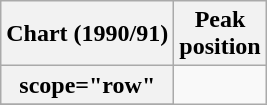<table class="wikitable sortable plainrowheaders" style="text-align:center">
<tr>
<th scope="col">Chart (1990/91)</th>
<th scope="col">Peak<br>position</th>
</tr>
<tr>
<th>scope="row"</th>
</tr>
<tr>
</tr>
</table>
